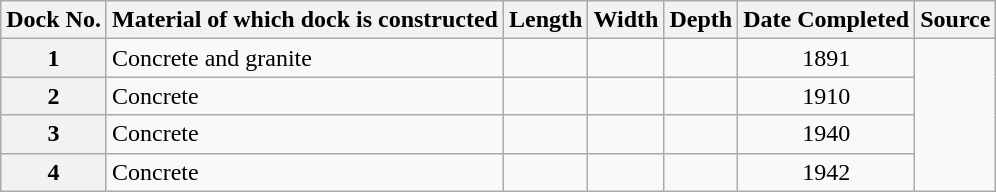<table class="wikitable">
<tr>
<th style="text-align: center;">Dock No.</th>
<th>Material of which dock is constructed</th>
<th>Length</th>
<th>Width</th>
<th>Depth</th>
<th>Date Completed</th>
<th>Source</th>
</tr>
<tr>
<th style="text-align: center;">1</th>
<td>Concrete and granite</td>
<td></td>
<td></td>
<td></td>
<td style="text-align: center;">1891</td>
<td rowspan=4></td>
</tr>
<tr>
<th style="text-align: center;">2</th>
<td>Concrete</td>
<td></td>
<td></td>
<td></td>
<td style="text-align: center;">1910</td>
</tr>
<tr>
<th style="text-align: center;">3</th>
<td>Concrete</td>
<td></td>
<td></td>
<td></td>
<td style="text-align: center;">1940</td>
</tr>
<tr>
<th style="text-align: center;">4</th>
<td>Concrete</td>
<td></td>
<td></td>
<td></td>
<td style="text-align: center;">1942</td>
</tr>
</table>
